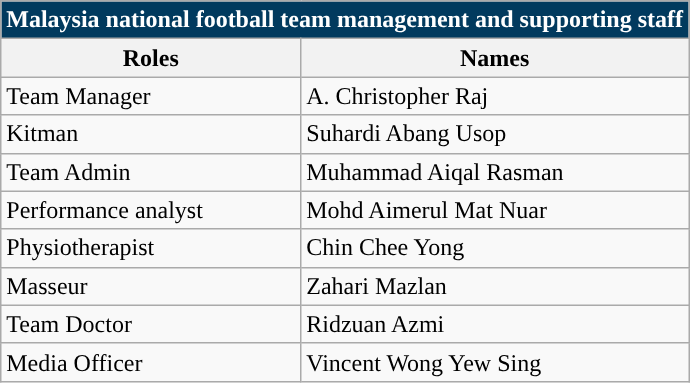<table class="wikitable" style="text-align: left;">
<tr>
<th colspan=5 style="background: #013A5E; color: #FFFFFF;">Malaysia national football team management and supporting staff</th>
</tr>
<tr>
<th>Roles</th>
<th>Names</th>
</tr>
<tr>
<td>Team Manager</td>
<td> A. Christopher Raj</td>
</tr>
<tr>
<td>Kitman</td>
<td> Suhardi Abang Usop</td>
</tr>
<tr>
<td>Team Admin</td>
<td> Muhammad Aiqal Rasman</td>
</tr>
<tr>
<td>Performance analyst</td>
<td> Mohd Aimerul Mat Nuar</td>
</tr>
<tr>
<td>Physiotherapist</td>
<td> Chin Chee Yong</td>
</tr>
<tr>
<td>Masseur</td>
<td> Zahari Mazlan</td>
</tr>
<tr>
<td>Team Doctor</td>
<td> Ridzuan Azmi</td>
</tr>
<tr>
<td>Media Officer</td>
<td> Vincent Wong Yew Sing</td>
</tr>
</table>
